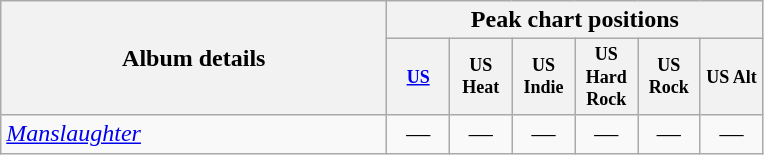<table class="wikitable" style="text-align:center;">
<tr>
<th rowspan =  2 width = 250>Album details</th>
<th colspan =  6>Peak chart positions</th>
</tr>
<tr>
<th style = "width:3em;font-size:75%"><a href='#'>US</a></th>
<th style = "width:3em;font-size:75%">US Heat</th>
<th style = "width:3em;font-size:75%">US Indie</th>
<th style = "width:3em;font-size:75%">US Hard Rock</th>
<th style = "width:3em;font-size:75%">US Rock</th>
<th style = "width:3em;font-size:75%">US Alt</th>
</tr>
<tr>
<td align=left><em><a href='#'>Manslaughter</a></em><br></td>
<td>—</td>
<td>—</td>
<td>—</td>
<td>—</td>
<td>—</td>
<td>—</td>
</tr>
</table>
